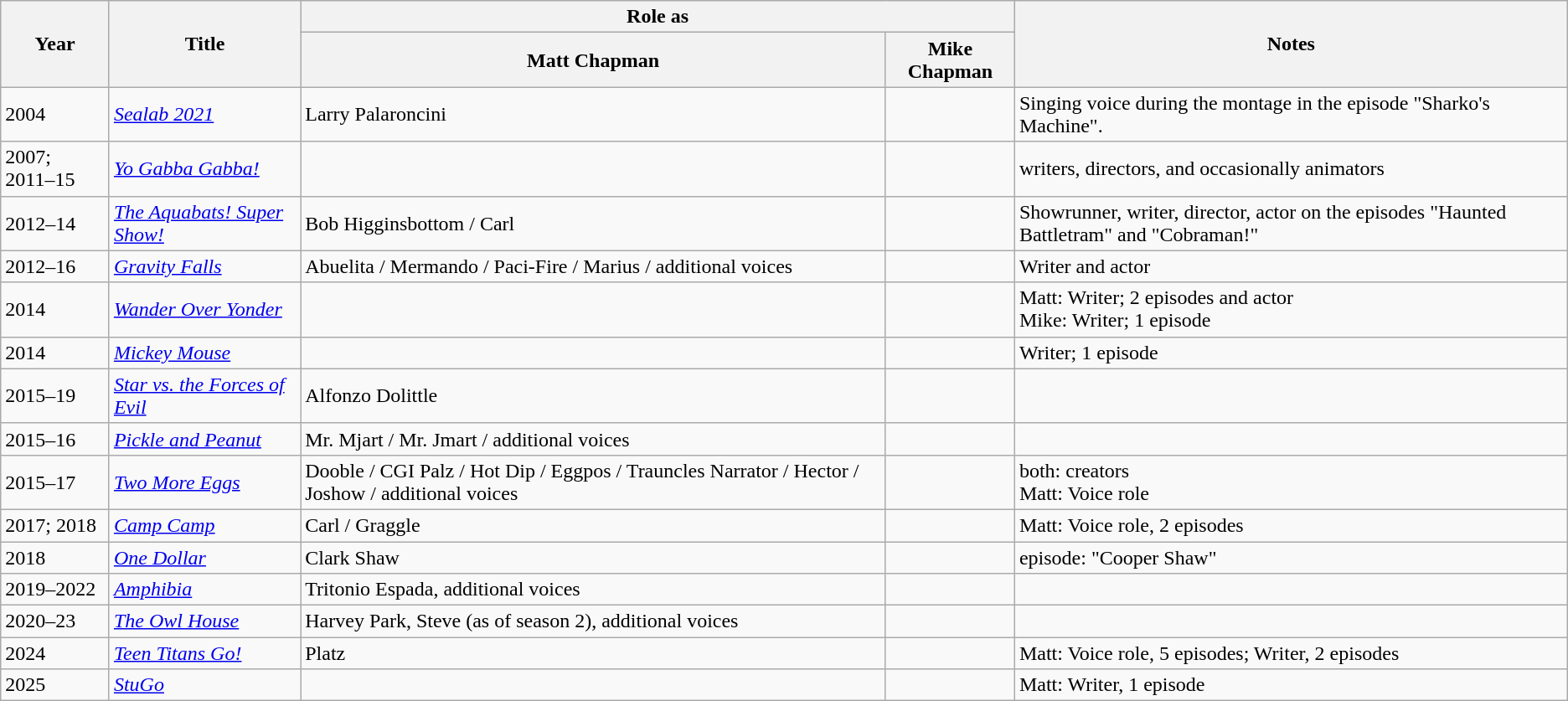<table class="wikitable">
<tr>
<th rowspan="2">Year</th>
<th rowspan="2">Title</th>
<th colspan="2">Role as</th>
<th rowspan="2">Notes</th>
</tr>
<tr>
<th>Matt Chapman</th>
<th>Mike Chapman</th>
</tr>
<tr>
<td>2004</td>
<td><em><a href='#'>Sealab 2021</a></em></td>
<td>Larry Palaroncini</td>
<td></td>
<td>Singing voice during the montage in the episode "Sharko's Machine".</td>
</tr>
<tr>
<td>2007; 2011–15</td>
<td><em><a href='#'>Yo Gabba Gabba!</a></em></td>
<td></td>
<td></td>
<td>writers, directors, and occasionally animators</td>
</tr>
<tr>
<td>2012–14</td>
<td><em><a href='#'>The Aquabats! Super Show!</a></em></td>
<td>Bob Higginsbottom / Carl</td>
<td></td>
<td>Showrunner, writer, director, actor on the episodes "Haunted Battletram" and "Cobraman!"</td>
</tr>
<tr>
<td>2012–16</td>
<td><em><a href='#'>Gravity Falls</a></em></td>
<td>Abuelita / Mermando / Paci-Fire / Marius / additional voices</td>
<td></td>
<td>Writer and actor</td>
</tr>
<tr>
<td>2014</td>
<td><em><a href='#'>Wander Over Yonder</a></em></td>
<td></td>
<td></td>
<td>Matt: Writer; 2 episodes and actor<br>Mike: Writer; 1 episode</td>
</tr>
<tr>
<td>2014</td>
<td><em><a href='#'>Mickey Mouse</a></em></td>
<td></td>
<td></td>
<td>Writer; 1 episode</td>
</tr>
<tr>
<td>2015–19</td>
<td><em><a href='#'>Star vs. the Forces of Evil</a></em></td>
<td>Alfonzo Dolittle</td>
<td></td>
<td></td>
</tr>
<tr>
<td>2015–16</td>
<td><em><a href='#'>Pickle and Peanut</a></em></td>
<td>Mr. Mjart / Mr. Jmart / additional voices</td>
<td></td>
<td></td>
</tr>
<tr>
<td>2015–17</td>
<td><em><a href='#'>Two More Eggs</a></em></td>
<td>Dooble / CGI Palz / Hot Dip / Eggpos / Trauncles Narrator / Hector / Joshow / additional voices</td>
<td></td>
<td>both: creators<br>Matt: Voice role</td>
</tr>
<tr>
<td>2017; 2018</td>
<td><em><a href='#'>Camp Camp</a></em></td>
<td>Carl / Graggle</td>
<td></td>
<td>Matt: Voice role, 2 episodes</td>
</tr>
<tr>
<td>2018</td>
<td><em><a href='#'>One Dollar</a></em></td>
<td>Clark Shaw</td>
<td></td>
<td>episode: "Cooper Shaw"</td>
</tr>
<tr>
<td>2019–2022</td>
<td><em><a href='#'>Amphibia</a></em></td>
<td>Tritonio Espada, additional voices</td>
<td></td>
<td></td>
</tr>
<tr>
<td>2020–23</td>
<td><em><a href='#'>The Owl House</a></em></td>
<td>Harvey Park, Steve (as of season 2), additional voices</td>
<td></td>
<td></td>
</tr>
<tr>
<td>2024</td>
<td><em><a href='#'>Teen Titans Go!</a></em></td>
<td>Platz</td>
<td></td>
<td>Matt: Voice role, 5 episodes; Writer, 2 episodes</td>
</tr>
<tr>
<td>2025</td>
<td><em><a href='#'>StuGo</a></em></td>
<td></td>
<td></td>
<td>Matt: Writer, 1 episode</td>
</tr>
</table>
